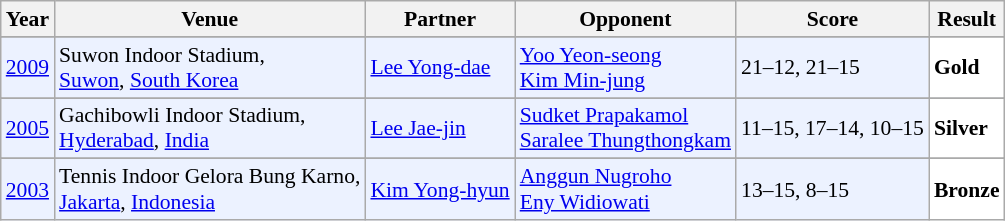<table class="sortable wikitable" style="font-size: 90%;">
<tr>
<th>Year</th>
<th>Venue</th>
<th>Partner</th>
<th>Opponent</th>
<th>Score</th>
<th>Result</th>
</tr>
<tr>
</tr>
<tr style="background:#ECF2FF">
<td align="center"><a href='#'>2009</a></td>
<td align="left">Suwon Indoor Stadium,<br><a href='#'>Suwon</a>, <a href='#'>South Korea</a></td>
<td align="left"> <a href='#'>Lee Yong-dae</a></td>
<td align="left"> <a href='#'>Yoo Yeon-seong</a><br> <a href='#'>Kim Min-jung</a></td>
<td align="left">21–12, 21–15</td>
<td style="text-align:left; background:white"> <strong>Gold</strong></td>
</tr>
<tr>
</tr>
<tr style="background:#ECF2FF">
<td align="center"><a href='#'>2005</a></td>
<td align="left">Gachibowli Indoor Stadium,<br><a href='#'>Hyderabad</a>, <a href='#'>India</a></td>
<td align="left"> <a href='#'>Lee Jae-jin</a></td>
<td align="left"> <a href='#'>Sudket Prapakamol</a><br> <a href='#'>Saralee Thungthongkam</a></td>
<td align="left">11–15, 17–14, 10–15</td>
<td style="text-align:left; background:white"> <strong>Silver</strong></td>
</tr>
<tr>
</tr>
<tr style="background:#ECF2FF">
<td align="center"><a href='#'>2003</a></td>
<td align="left">Tennis Indoor Gelora Bung Karno,<br><a href='#'>Jakarta</a>, <a href='#'>Indonesia</a></td>
<td align="left"> <a href='#'>Kim Yong-hyun</a></td>
<td align="left"> <a href='#'>Anggun Nugroho</a><br> <a href='#'>Eny Widiowati</a></td>
<td align="left">13–15, 8–15</td>
<td style="text-align:left; background:white"> <strong>Bronze</strong></td>
</tr>
</table>
